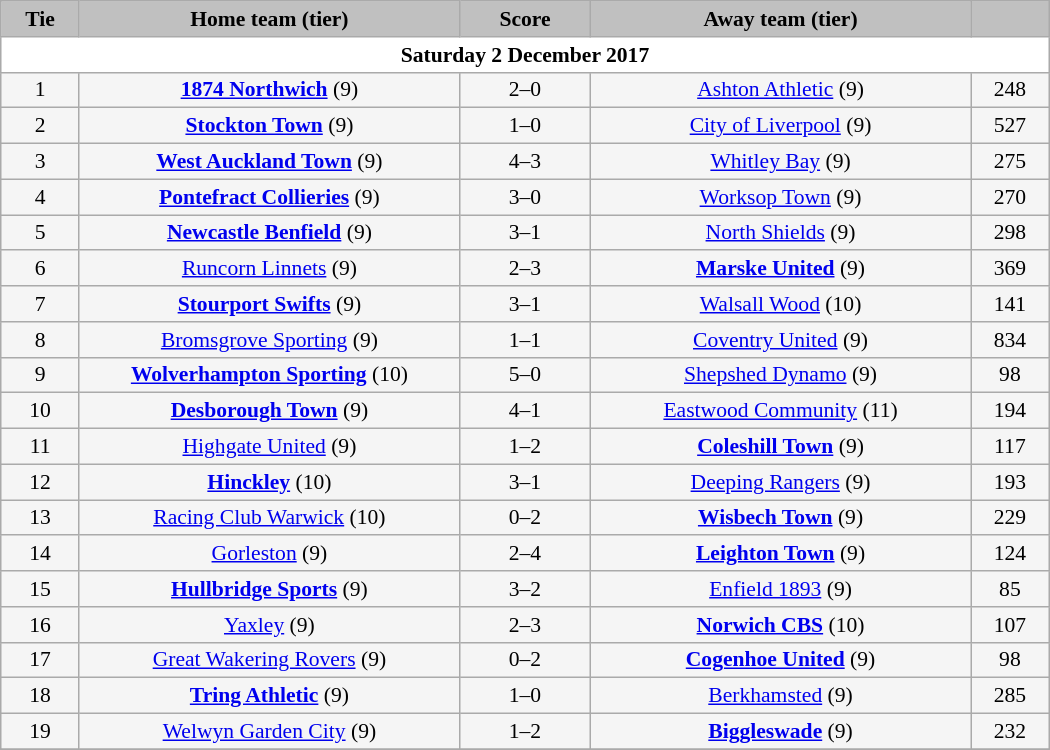<table class="wikitable" style="width: 700px; background:WhiteSmoke; text-align:center; font-size:90%">
<tr>
<td scope="col" style="width:  7.50%; background:silver;"><strong>Tie</strong></td>
<td scope="col" style="width: 36.25%; background:silver;"><strong>Home team (tier)</strong></td>
<td scope="col" style="width: 12.50%; background:silver;"><strong>Score</strong></td>
<td scope="col" style="width: 36.25%; background:silver;"><strong>Away team (tier)</strong></td>
<td scope="col" style="width:  7.50%; background:silver;"><strong></strong></td>
</tr>
<tr>
<td colspan="5" style= background:White><strong>Saturday 2 December 2017</strong></td>
</tr>
<tr>
<td>1</td>
<td><strong><a href='#'>1874 Northwich</a></strong> (9)</td>
<td>2–0</td>
<td><a href='#'>Ashton Athletic</a> (9)</td>
<td>248</td>
</tr>
<tr>
<td>2</td>
<td><strong><a href='#'>Stockton Town</a></strong> (9)</td>
<td>1–0</td>
<td><a href='#'>City of Liverpool</a> (9)</td>
<td>527</td>
</tr>
<tr>
<td>3</td>
<td><strong><a href='#'>West Auckland Town</a></strong> (9)</td>
<td>4–3</td>
<td><a href='#'>Whitley Bay</a> (9)</td>
<td>275</td>
</tr>
<tr>
<td>4</td>
<td><strong><a href='#'>Pontefract Collieries</a></strong> (9)</td>
<td>3–0</td>
<td><a href='#'>Worksop Town</a> (9)</td>
<td>270</td>
</tr>
<tr>
<td>5</td>
<td><strong><a href='#'>Newcastle Benfield</a></strong> (9)</td>
<td>3–1</td>
<td><a href='#'>North Shields</a> (9)</td>
<td>298</td>
</tr>
<tr>
<td>6</td>
<td><a href='#'>Runcorn Linnets</a> (9)</td>
<td>2–3</td>
<td><strong><a href='#'>Marske United</a></strong> (9)</td>
<td>369</td>
</tr>
<tr>
<td>7</td>
<td><strong><a href='#'>Stourport Swifts</a></strong> (9)</td>
<td>3–1</td>
<td><a href='#'>Walsall Wood</a> (10)</td>
<td>141</td>
</tr>
<tr>
<td>8</td>
<td><a href='#'>Bromsgrove Sporting</a> (9)</td>
<td>1–1</td>
<td><a href='#'>Coventry United</a> (9)</td>
<td>834</td>
</tr>
<tr>
<td>9</td>
<td><strong><a href='#'>Wolverhampton Sporting</a></strong> (10)</td>
<td>5–0</td>
<td><a href='#'>Shepshed Dynamo</a> (9)</td>
<td>98</td>
</tr>
<tr>
<td>10</td>
<td><strong><a href='#'>Desborough Town</a></strong> (9)</td>
<td>4–1 </td>
<td><a href='#'>Eastwood Community</a> (11)</td>
<td>194</td>
</tr>
<tr>
<td>11</td>
<td><a href='#'>Highgate United</a> (9)</td>
<td>1–2</td>
<td><strong><a href='#'>Coleshill Town</a></strong> (9)</td>
<td>117</td>
</tr>
<tr>
<td>12</td>
<td><strong><a href='#'>Hinckley</a></strong> (10)</td>
<td>3–1</td>
<td><a href='#'>Deeping Rangers</a> (9)</td>
<td>193</td>
</tr>
<tr>
<td>13</td>
<td><a href='#'>Racing Club Warwick</a> (10)</td>
<td>0–2</td>
<td><strong><a href='#'>Wisbech Town</a></strong> (9)</td>
<td>229</td>
</tr>
<tr>
<td>14</td>
<td><a href='#'>Gorleston</a> (9)</td>
<td>2–4</td>
<td><strong><a href='#'>Leighton Town</a></strong> (9)</td>
<td>124</td>
</tr>
<tr>
<td>15</td>
<td><strong><a href='#'>Hullbridge Sports</a></strong> (9)</td>
<td>3–2</td>
<td><a href='#'>Enfield 1893</a> (9)</td>
<td>85</td>
</tr>
<tr>
<td>16</td>
<td><a href='#'>Yaxley</a> (9)</td>
<td>2–3</td>
<td><strong><a href='#'>Norwich CBS</a></strong> (10)</td>
<td>107</td>
</tr>
<tr>
<td>17</td>
<td><a href='#'>Great Wakering Rovers</a> (9)</td>
<td>0–2</td>
<td><strong><a href='#'>Cogenhoe United</a></strong> (9)</td>
<td>98</td>
</tr>
<tr>
<td>18</td>
<td><strong><a href='#'>Tring Athletic</a></strong> (9)</td>
<td>1–0</td>
<td><a href='#'>Berkhamsted</a> (9)</td>
<td>285</td>
</tr>
<tr>
<td>19</td>
<td><a href='#'>Welwyn Garden City</a> (9)</td>
<td>1–2 </td>
<td><strong><a href='#'>Biggleswade</a></strong> (9)</td>
<td>232</td>
</tr>
<tr>
</tr>
</table>
